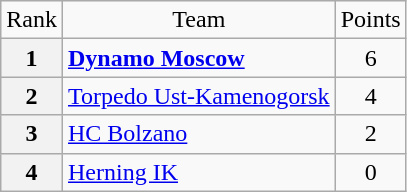<table class="wikitable" style="text-align: center;">
<tr>
<td>Rank</td>
<td>Team</td>
<td>Points</td>
</tr>
<tr>
<th>1</th>
<td style="text-align: left;"> <strong><a href='#'>Dynamo Moscow</a></strong></td>
<td>6</td>
</tr>
<tr>
<th>2</th>
<td style="text-align: left;"> <a href='#'>Torpedo Ust-Kamenogorsk</a></td>
<td>4</td>
</tr>
<tr>
<th>3</th>
<td style="text-align: left;"> <a href='#'>HC Bolzano</a></td>
<td>2</td>
</tr>
<tr>
<th>4</th>
<td style="text-align: left;"> <a href='#'>Herning IK</a></td>
<td>0</td>
</tr>
</table>
